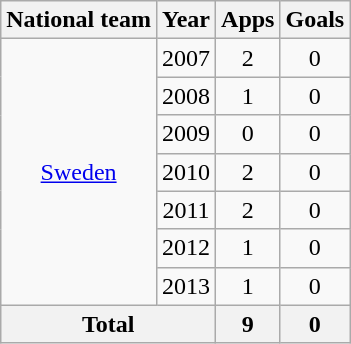<table class="wikitable" style="text-align:center">
<tr>
<th>National team</th>
<th>Year</th>
<th>Apps</th>
<th>Goals</th>
</tr>
<tr>
<td rowspan="7"><a href='#'>Sweden</a></td>
<td>2007</td>
<td>2</td>
<td>0</td>
</tr>
<tr>
<td>2008</td>
<td>1</td>
<td>0</td>
</tr>
<tr>
<td>2009</td>
<td>0</td>
<td>0</td>
</tr>
<tr>
<td>2010</td>
<td>2</td>
<td>0</td>
</tr>
<tr>
<td>2011</td>
<td>2</td>
<td>0</td>
</tr>
<tr>
<td>2012</td>
<td>1</td>
<td>0</td>
</tr>
<tr>
<td>2013</td>
<td>1</td>
<td>0</td>
</tr>
<tr>
<th colspan="2">Total</th>
<th>9</th>
<th>0</th>
</tr>
</table>
